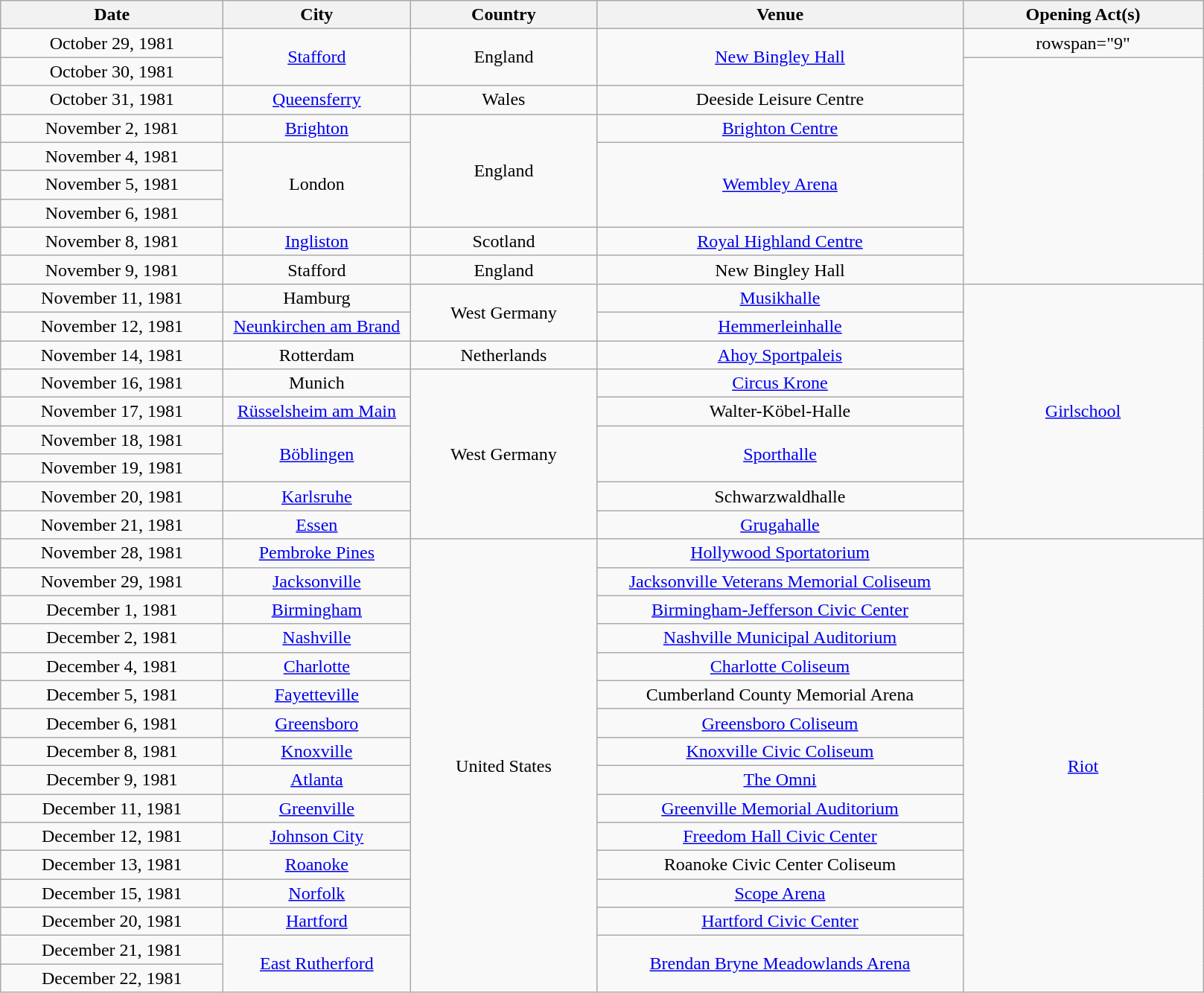<table class="wikitable plainrowheaders" style="text-align:center;">
<tr>
<th scope="col" style="width:12em;">Date</th>
<th scope="col" style="width:10em;">City</th>
<th scope="col" style="width:10em;">Country</th>
<th scope="col" style="width:20em;">Venue</th>
<th scope="col" style="width:13em;">Opening Act(s)</th>
</tr>
<tr>
<td>October 29, 1981</td>
<td rowspan="2"><a href='#'>Stafford</a></td>
<td rowspan="2">England</td>
<td rowspan="2"><a href='#'>New Bingley Hall</a></td>
<td>rowspan="9" </td>
</tr>
<tr>
<td>October 30, 1981</td>
</tr>
<tr>
<td>October 31, 1981</td>
<td><a href='#'>Queensferry</a></td>
<td>Wales</td>
<td>Deeside Leisure Centre</td>
</tr>
<tr>
<td>November 2, 1981</td>
<td><a href='#'>Brighton</a></td>
<td rowspan="4">England</td>
<td><a href='#'>Brighton Centre</a></td>
</tr>
<tr>
<td>November 4, 1981</td>
<td rowspan="3">London</td>
<td rowspan="3"><a href='#'>Wembley Arena</a></td>
</tr>
<tr>
<td>November 5, 1981</td>
</tr>
<tr>
<td>November 6, 1981</td>
</tr>
<tr>
<td>November 8, 1981</td>
<td><a href='#'>Ingliston</a></td>
<td>Scotland</td>
<td><a href='#'>Royal Highland Centre</a></td>
</tr>
<tr>
<td>November 9, 1981</td>
<td>Stafford</td>
<td>England</td>
<td>New Bingley Hall</td>
</tr>
<tr>
<td>November 11, 1981</td>
<td>Hamburg</td>
<td rowspan="2">West Germany</td>
<td><a href='#'>Musikhalle</a></td>
<td rowspan="9"><a href='#'>Girlschool</a></td>
</tr>
<tr>
<td>November 12, 1981</td>
<td><a href='#'>Neunkirchen am Brand</a></td>
<td><a href='#'>Hemmerleinhalle</a></td>
</tr>
<tr>
<td>November 14, 1981</td>
<td>Rotterdam</td>
<td>Netherlands</td>
<td><a href='#'>Ahoy Sportpaleis</a></td>
</tr>
<tr>
<td>November 16, 1981</td>
<td>Munich</td>
<td rowspan="6">West Germany</td>
<td><a href='#'>Circus Krone</a></td>
</tr>
<tr>
<td>November 17, 1981</td>
<td><a href='#'>Rüsselsheim am Main</a></td>
<td>Walter-Köbel-Halle</td>
</tr>
<tr>
<td>November 18, 1981</td>
<td rowspan="2"><a href='#'>Böblingen</a></td>
<td rowspan="2"><a href='#'>Sporthalle</a></td>
</tr>
<tr>
<td>November 19, 1981</td>
</tr>
<tr>
<td>November 20, 1981</td>
<td><a href='#'>Karlsruhe</a></td>
<td>Schwarzwaldhalle</td>
</tr>
<tr>
<td>November 21, 1981</td>
<td><a href='#'>Essen</a></td>
<td><a href='#'>Grugahalle</a></td>
</tr>
<tr>
<td>November 28, 1981</td>
<td><a href='#'>Pembroke Pines</a></td>
<td rowspan="16">United States</td>
<td><a href='#'>Hollywood Sportatorium</a></td>
<td rowspan="16"><a href='#'>Riot</a></td>
</tr>
<tr>
<td>November 29, 1981</td>
<td><a href='#'>Jacksonville</a></td>
<td><a href='#'>Jacksonville Veterans Memorial Coliseum</a></td>
</tr>
<tr>
<td>December 1, 1981</td>
<td><a href='#'>Birmingham</a></td>
<td><a href='#'>Birmingham-Jefferson Civic Center</a></td>
</tr>
<tr>
<td>December 2, 1981</td>
<td><a href='#'>Nashville</a></td>
<td><a href='#'>Nashville Municipal Auditorium</a></td>
</tr>
<tr>
<td>December 4, 1981</td>
<td><a href='#'>Charlotte</a></td>
<td><a href='#'>Charlotte Coliseum</a></td>
</tr>
<tr>
<td>December 5, 1981</td>
<td><a href='#'>Fayetteville</a></td>
<td>Cumberland County Memorial Arena</td>
</tr>
<tr>
<td>December 6, 1981</td>
<td><a href='#'>Greensboro</a></td>
<td><a href='#'>Greensboro Coliseum</a></td>
</tr>
<tr>
<td>December 8, 1981</td>
<td><a href='#'>Knoxville</a></td>
<td><a href='#'>Knoxville Civic Coliseum</a></td>
</tr>
<tr>
<td>December 9, 1981</td>
<td><a href='#'>Atlanta</a></td>
<td><a href='#'>The Omni</a></td>
</tr>
<tr>
<td>December 11, 1981</td>
<td><a href='#'>Greenville</a></td>
<td><a href='#'>Greenville Memorial Auditorium</a></td>
</tr>
<tr>
<td>December 12, 1981</td>
<td><a href='#'>Johnson City</a></td>
<td><a href='#'>Freedom Hall Civic Center</a></td>
</tr>
<tr>
<td>December 13, 1981</td>
<td><a href='#'>Roanoke</a></td>
<td>Roanoke Civic Center Coliseum</td>
</tr>
<tr>
<td>December 15, 1981</td>
<td><a href='#'>Norfolk</a></td>
<td><a href='#'>Scope Arena</a></td>
</tr>
<tr>
<td>December 20, 1981</td>
<td><a href='#'>Hartford</a></td>
<td><a href='#'>Hartford Civic Center</a></td>
</tr>
<tr>
<td>December 21, 1981</td>
<td rowspan="2"><a href='#'>East Rutherford</a></td>
<td rowspan="2"><a href='#'>Brendan Bryne Meadowlands Arena</a></td>
</tr>
<tr>
<td>December 22, 1981</td>
</tr>
</table>
